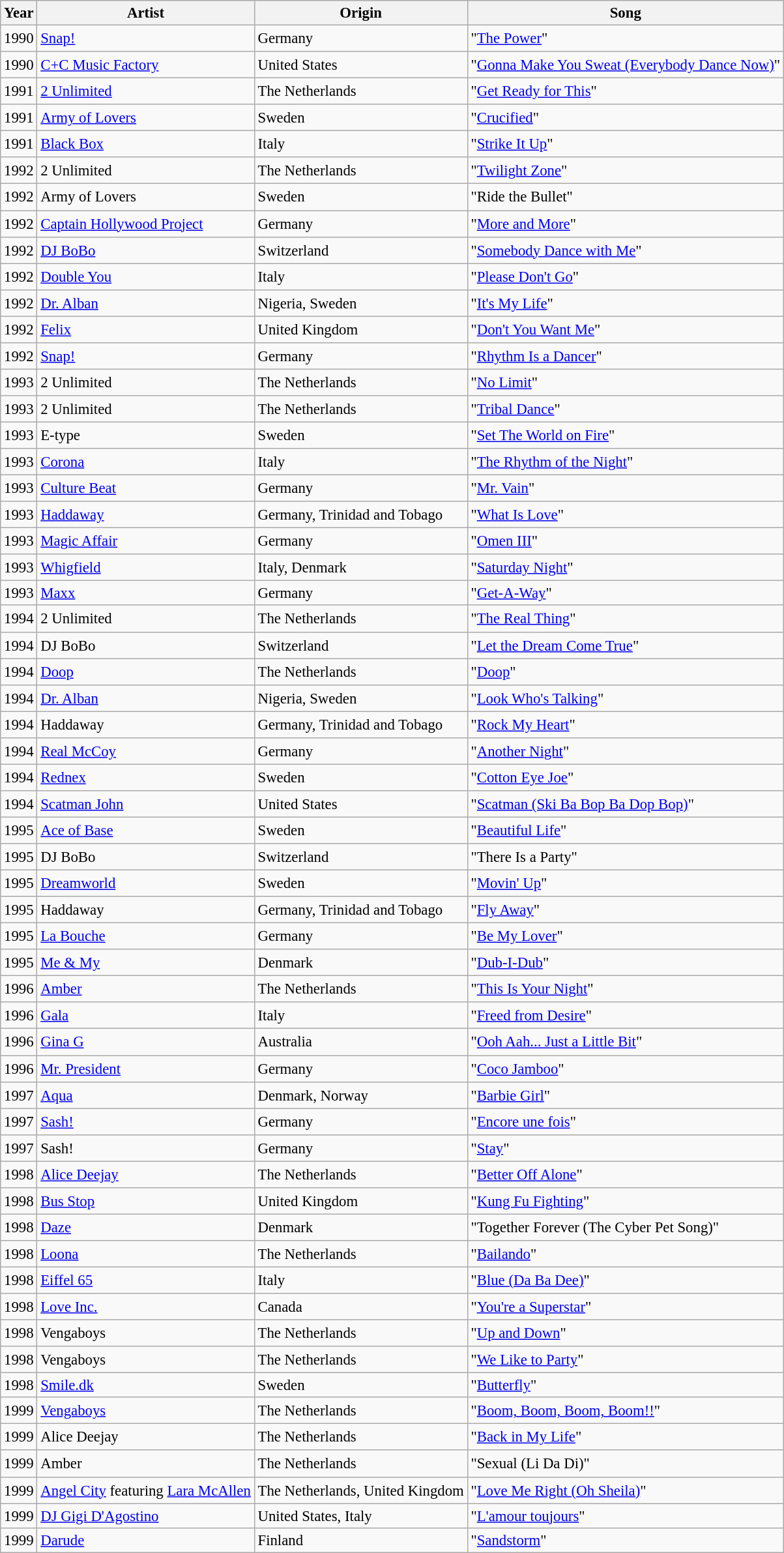<table class="wikitable" bgcolor="#f7f8ff" ; align="center" cellpadding="2" cellspacing="0" border="1" style="font-size: 95%; border-collapse: collapse">
<tr bgcolor="#EFEFEF">
<th>Year</th>
<th>Artist</th>
<th>Origin</th>
<th>Song</th>
</tr>
<tr>
<td height=20>1990</td>
<td><a href='#'>Snap!</a></td>
<td>Germany</td>
<td>"<a href='#'>The Power</a>"</td>
</tr>
<tr>
<td height=20>1990</td>
<td><a href='#'>C+C Music Factory</a></td>
<td>United States</td>
<td>"<a href='#'>Gonna Make You Sweat (Everybody Dance Now)</a>"</td>
</tr>
<tr>
<td height=20>1991</td>
<td><a href='#'>2 Unlimited</a></td>
<td>The Netherlands</td>
<td>"<a href='#'>Get Ready for This</a>"</td>
</tr>
<tr>
<td height=20>1991</td>
<td><a href='#'>Army of Lovers</a></td>
<td>Sweden</td>
<td>"<a href='#'>Crucified</a>"</td>
</tr>
<tr>
<td height=20>1991</td>
<td><a href='#'>Black Box</a></td>
<td>Italy</td>
<td>"<a href='#'>Strike It Up</a>"</td>
</tr>
<tr>
<td height=20>1992</td>
<td>2 Unlimited</td>
<td>The Netherlands</td>
<td>"<a href='#'>Twilight Zone</a>"</td>
</tr>
<tr>
<td height=20>1992</td>
<td>Army of Lovers</td>
<td>Sweden</td>
<td>"Ride the Bullet"</td>
</tr>
<tr>
<td height=20>1992</td>
<td><a href='#'>Captain Hollywood Project</a></td>
<td>Germany</td>
<td>"<a href='#'>More and More</a>"</td>
</tr>
<tr>
<td height=20>1992</td>
<td><a href='#'>DJ BoBo</a></td>
<td>Switzerland</td>
<td>"<a href='#'>Somebody Dance with Me</a>"</td>
</tr>
<tr>
<td height=20>1992</td>
<td><a href='#'>Double You</a></td>
<td>Italy</td>
<td>"<a href='#'>Please Don't Go</a>"</td>
</tr>
<tr>
<td height=20>1992</td>
<td><a href='#'>Dr. Alban</a></td>
<td>Nigeria, Sweden</td>
<td>"<a href='#'>It's My Life</a>"</td>
</tr>
<tr>
<td height=20>1992</td>
<td><a href='#'>Felix</a></td>
<td>United Kingdom</td>
<td>"<a href='#'>Don't You Want Me</a>"</td>
</tr>
<tr>
<td height=20>1992</td>
<td><a href='#'>Snap!</a></td>
<td>Germany</td>
<td>"<a href='#'>Rhythm Is a Dancer</a>"</td>
</tr>
<tr>
<td height=20>1993</td>
<td>2 Unlimited</td>
<td>The Netherlands</td>
<td>"<a href='#'>No Limit</a>"</td>
</tr>
<tr>
<td height=20>1993</td>
<td>2 Unlimited</td>
<td>The Netherlands</td>
<td>"<a href='#'>Tribal Dance</a>"</td>
</tr>
<tr>
<td height=20>1993</td>
<td>E-type</td>
<td>Sweden</td>
<td>"<a href='#'>Set The World on Fire</a>"</td>
</tr>
<tr>
<td height=20>1993</td>
<td><a href='#'>Corona</a></td>
<td>Italy</td>
<td>"<a href='#'>The Rhythm of the Night</a>"</td>
</tr>
<tr>
<td height=20>1993</td>
<td><a href='#'>Culture Beat</a></td>
<td>Germany</td>
<td>"<a href='#'>Mr. Vain</a>"</td>
</tr>
<tr>
<td height=20>1993</td>
<td><a href='#'>Haddaway</a></td>
<td>Germany, Trinidad and Tobago</td>
<td>"<a href='#'>What Is Love</a>"</td>
</tr>
<tr>
<td height=20>1993</td>
<td><a href='#'>Magic Affair</a></td>
<td>Germany</td>
<td>"<a href='#'>Omen III</a>"</td>
</tr>
<tr>
<td height=20>1993</td>
<td><a href='#'>Whigfield</a></td>
<td>Italy, Denmark</td>
<td>"<a href='#'>Saturday Night</a>"</td>
</tr>
<tr>
<td>1993</td>
<td><a href='#'>Maxx</a></td>
<td>Germany</td>
<td>"<a href='#'>Get-A-Way</a>"</td>
</tr>
<tr>
<td height=20>1994</td>
<td>2 Unlimited</td>
<td>The Netherlands</td>
<td>"<a href='#'>The Real Thing</a>"</td>
</tr>
<tr>
<td height=20>1994</td>
<td>DJ BoBo</td>
<td>Switzerland</td>
<td>"<a href='#'>Let the Dream Come True</a>"</td>
</tr>
<tr>
<td height=20>1994</td>
<td><a href='#'>Doop</a></td>
<td>The Netherlands</td>
<td>"<a href='#'>Doop</a>"</td>
</tr>
<tr>
<td height=20>1994</td>
<td><a href='#'>Dr. Alban</a></td>
<td>Nigeria, Sweden</td>
<td>"<a href='#'>Look Who's Talking</a>"</td>
</tr>
<tr>
<td height=20>1994</td>
<td>Haddaway</td>
<td>Germany, Trinidad and Tobago</td>
<td>"<a href='#'>Rock My Heart</a>"</td>
</tr>
<tr>
<td height=20>1994</td>
<td><a href='#'>Real McCoy</a></td>
<td>Germany</td>
<td>"<a href='#'>Another Night</a>"</td>
</tr>
<tr>
<td height=20>1994</td>
<td><a href='#'>Rednex</a></td>
<td>Sweden</td>
<td>"<a href='#'>Cotton Eye Joe</a>"</td>
</tr>
<tr>
<td height=20>1994</td>
<td><a href='#'>Scatman John</a></td>
<td>United States</td>
<td>"<a href='#'>Scatman (Ski Ba Bop Ba Dop Bop)</a>"</td>
</tr>
<tr>
<td height=20>1995</td>
<td><a href='#'>Ace of Base</a></td>
<td>Sweden</td>
<td>"<a href='#'>Beautiful Life</a>"</td>
</tr>
<tr>
<td height=20>1995</td>
<td>DJ BoBo</td>
<td>Switzerland</td>
<td>"There Is a Party"</td>
</tr>
<tr>
<td height=20>1995</td>
<td><a href='#'>Dreamworld</a></td>
<td>Sweden</td>
<td>"<a href='#'>Movin' Up</a>"</td>
</tr>
<tr>
<td height=20>1995</td>
<td>Haddaway</td>
<td>Germany, Trinidad and Tobago</td>
<td>"<a href='#'>Fly Away</a>"</td>
</tr>
<tr>
<td height=20>1995</td>
<td><a href='#'>La Bouche</a></td>
<td>Germany</td>
<td>"<a href='#'>Be My Lover</a>"</td>
</tr>
<tr>
<td height=20>1995</td>
<td><a href='#'>Me & My</a></td>
<td>Denmark</td>
<td>"<a href='#'>Dub-I-Dub</a>"</td>
</tr>
<tr>
<td height=20>1996</td>
<td><a href='#'>Amber</a></td>
<td>The Netherlands</td>
<td>"<a href='#'>This Is Your Night</a>"</td>
</tr>
<tr>
<td height=20>1996</td>
<td><a href='#'>Gala</a></td>
<td>Italy</td>
<td>"<a href='#'>Freed from Desire</a>"</td>
</tr>
<tr>
<td height=20>1996</td>
<td><a href='#'>Gina G</a></td>
<td>Australia</td>
<td>"<a href='#'>Ooh Aah... Just a Little Bit</a>"</td>
</tr>
<tr>
<td height=20>1996</td>
<td><a href='#'>Mr. President</a></td>
<td>Germany</td>
<td>"<a href='#'>Coco Jamboo</a>"</td>
</tr>
<tr>
<td height=20>1997</td>
<td><a href='#'>Aqua</a></td>
<td>Denmark, Norway</td>
<td>"<a href='#'>Barbie Girl</a>"</td>
</tr>
<tr>
<td height=20>1997</td>
<td><a href='#'>Sash!</a></td>
<td>Germany</td>
<td>"<a href='#'>Encore une fois</a>"</td>
</tr>
<tr>
<td height=20>1997</td>
<td>Sash!</td>
<td>Germany</td>
<td>"<a href='#'>Stay</a>"</td>
</tr>
<tr>
<td height=20>1998</td>
<td><a href='#'>Alice Deejay</a></td>
<td>The Netherlands</td>
<td>"<a href='#'>Better Off Alone</a>"</td>
</tr>
<tr>
<td height=20>1998</td>
<td><a href='#'>Bus Stop</a></td>
<td>United Kingdom</td>
<td>"<a href='#'>Kung Fu Fighting</a>"</td>
</tr>
<tr>
<td height=20>1998</td>
<td><a href='#'>Daze</a></td>
<td>Denmark</td>
<td>"Together Forever (The Cyber Pet Song)"</td>
</tr>
<tr>
<td height=20>1998</td>
<td><a href='#'>Loona</a></td>
<td>The Netherlands</td>
<td>"<a href='#'>Bailando</a>"</td>
</tr>
<tr>
<td height=20>1998</td>
<td><a href='#'>Eiffel 65</a></td>
<td>Italy</td>
<td>"<a href='#'>Blue (Da Ba Dee)</a>"</td>
</tr>
<tr>
<td height=20>1998</td>
<td><a href='#'>Love Inc.</a></td>
<td>Canada</td>
<td>"<a href='#'>You're a Superstar</a>"</td>
</tr>
<tr>
<td height=20>1998</td>
<td>Vengaboys</td>
<td>The Netherlands</td>
<td>"<a href='#'>Up and Down</a>"</td>
</tr>
<tr>
<td height=20>1998</td>
<td>Vengaboys</td>
<td>The Netherlands</td>
<td>"<a href='#'>We Like to Party</a>"</td>
</tr>
<tr>
<td>1998</td>
<td><a href='#'>Smile.dk</a></td>
<td>Sweden</td>
<td>"<a href='#'>Butterfly</a>"</td>
</tr>
<tr>
<td height=20>1999</td>
<td><a href='#'>Vengaboys</a></td>
<td>The Netherlands</td>
<td>"<a href='#'>Boom, Boom, Boom, Boom!!</a>"</td>
</tr>
<tr>
<td height=20>1999</td>
<td>Alice Deejay</td>
<td>The Netherlands</td>
<td>"<a href='#'>Back in My Life</a>"</td>
</tr>
<tr>
<td height=20>1999</td>
<td>Amber</td>
<td>The Netherlands</td>
<td>"Sexual (Li Da Di)"</td>
</tr>
<tr>
<td height=20>1999</td>
<td><a href='#'>Angel City</a> featuring <a href='#'>Lara McAllen</a></td>
<td>The Netherlands, United Kingdom</td>
<td>"<a href='#'>Love Me Right (Oh Sheila)</a>"</td>
</tr>
<tr>
<td>1999</td>
<td><a href='#'>DJ Gigi D'Agostino</a></td>
<td>United States, Italy</td>
<td>"<a href='#'>L'amour toujours</a>"</td>
</tr>
<tr>
<td>1999</td>
<td><a href='#'>Darude</a></td>
<td>Finland</td>
<td>"<a href='#'>Sandstorm</a>"</td>
</tr>
</table>
